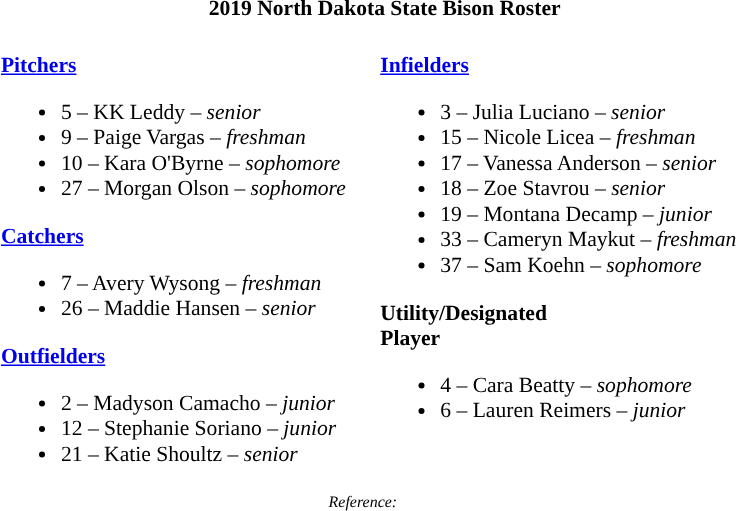<table class="toccolours" style="border-collapse; font-size:90%;">
<tr>
<th colspan=9>2019 North Dakota State Bison Roster</th>
</tr>
<tr>
<td width="03"> </td>
<td style="vertical-align:top"><br><strong><a href='#'>Pitchers</a></strong><ul><li>5 – KK Leddy – <em>senior</em></li><li>9 – Paige Vargas – <em>freshman</em></li><li>10 – Kara O'Byrne – <em>sophomore</em></li><li>27 – Morgan Olson – <em>sophomore</em></li></ul><strong><a href='#'>Catchers</a></strong><ul><li>7 – Avery Wysong – <em>freshman</em></li><li>26 – Maddie Hansen – <em>senior</em></li></ul><strong><a href='#'>Outfielders</a></strong><ul><li>2 – Madyson Camacho – <em>junior</em></li><li>12 – Stephanie Soriano – <em>junior</em></li><li>21 – Katie Shoultz – <em>senior</em></li></ul></td>
<td width="15"> </td>
<td style="vertical-align:top"><br><strong><a href='#'>Infielders</a></strong><ul><li>3 – Julia Luciano – <em>senior</em></li><li>15 – Nicole Licea – <em>freshman</em></li><li>17 – Vanessa Anderson – <em>senior</em></li><li>18 – Zoe Stavrou – <em>senior</em></li><li>19 – Montana Decamp – <em>junior</em></li><li>33 – Cameryn Maykut – <em>freshman</em></li><li>37 – Sam Koehn – <em>sophomore</em></li></ul><strong>Utility/Designated<br>Player</strong><ul><li>4 – Cara Beatty – <em>sophomore</em></li><li>6 – Lauren Reimers – <em>junior</em></li></ul></td>
<td width="25"> </td>
</tr>
<tr>
<td colspan="4" style="font-size:8pt; text-align:center;"><em>Reference:</em></td>
</tr>
</table>
